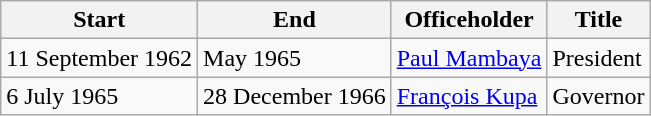<table class=wikitable sortable>
<tr>
<th>Start</th>
<th>End</th>
<th>Officeholder</th>
<th>Title</th>
</tr>
<tr>
<td>11 September 1962</td>
<td>May 1965</td>
<td><a href='#'>Paul Mambaya</a></td>
<td>President</td>
</tr>
<tr>
<td>6 July 1965</td>
<td>28 December 1966</td>
<td><a href='#'>François Kupa</a></td>
<td>Governor</td>
</tr>
</table>
